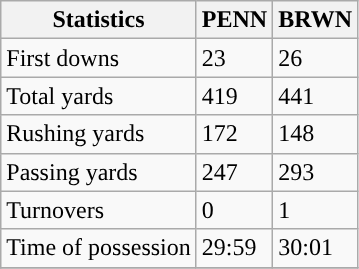<table class="wikitable" style="float: left;">
<tr>
<th>Statistics</th>
<th>PENN</th>
<th>BRWN</th>
</tr>
<tr>
<td>First downs</td>
<td>23</td>
<td>26</td>
</tr>
<tr>
<td>Total yards</td>
<td>419</td>
<td>441</td>
</tr>
<tr>
<td>Rushing yards</td>
<td>172</td>
<td>148</td>
</tr>
<tr>
<td>Passing yards</td>
<td>247</td>
<td>293</td>
</tr>
<tr>
<td>Turnovers</td>
<td>0</td>
<td>1</td>
</tr>
<tr>
<td>Time of possession</td>
<td>29:59</td>
<td>30:01</td>
</tr>
<tr>
</tr>
</table>
